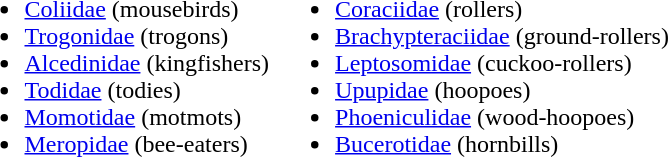<table>
<tr valign="top">
<td><br><ul><li><a href='#'>Coliidae</a> (mousebirds)</li><li><a href='#'>Trogonidae</a> (trogons)</li><li><a href='#'>Alcedinidae</a> (kingfishers)</li><li><a href='#'>Todidae</a> (todies)</li><li><a href='#'>Momotidae</a> (motmots)</li><li><a href='#'>Meropidae</a> (bee-eaters)</li></ul></td>
<td><br><ul><li><a href='#'>Coraciidae</a> (rollers)</li><li><a href='#'>Brachypteraciidae</a> (ground-rollers)</li><li><a href='#'>Leptosomidae</a> (cuckoo-rollers)</li><li><a href='#'>Upupidae</a> (hoopoes)</li><li><a href='#'>Phoeniculidae</a> (wood-hoopoes)</li><li><a href='#'>Bucerotidae</a> (hornbills)</li></ul></td>
</tr>
</table>
